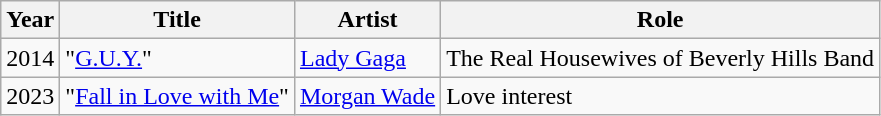<table class="wikitable">
<tr>
<th>Year</th>
<th>Title</th>
<th>Artist</th>
<th>Role</th>
</tr>
<tr>
<td>2014</td>
<td>"<a href='#'>G.U.Y.</a>"</td>
<td><a href='#'>Lady Gaga</a></td>
<td>The Real Housewives of Beverly Hills Band</td>
</tr>
<tr>
<td>2023</td>
<td>"<a href='#'>Fall in Love with Me</a>"</td>
<td><a href='#'>Morgan Wade</a></td>
<td>Love interest</td>
</tr>
</table>
